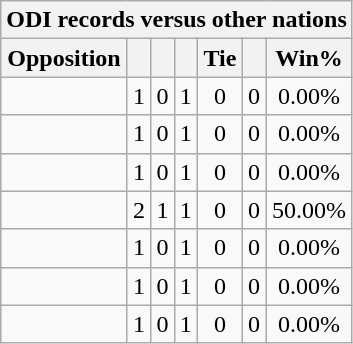<table class="wikitable plainrowheaders sortable" style="text-align:center; font-size:100%; ">
<tr class="unsortable">
<th scope="col" colspan=8>ODI records versus other nations</th>
</tr>
<tr align="center">
<th scope="col">Opposition</th>
<th scope="col"></th>
<th scope="col"></th>
<th scope="col"></th>
<th scope="col">Tie</th>
<th scope="col"></th>
<th scope="col">Win%</th>
</tr>
<tr align="center">
<td style="text-align:left;"></td>
<td>1</td>
<td>0</td>
<td>1</td>
<td>0</td>
<td>0</td>
<td>0.00%</td>
</tr>
<tr>
<td style="text-align:left;"></td>
<td>1</td>
<td>0</td>
<td>1</td>
<td>0</td>
<td>0</td>
<td>0.00%</td>
</tr>
<tr>
<td style="text-align:left;"></td>
<td>1</td>
<td>0</td>
<td>1</td>
<td>0</td>
<td>0</td>
<td>0.00%</td>
</tr>
<tr>
<td style="text-align:left;"></td>
<td>2</td>
<td>1</td>
<td>1</td>
<td>0</td>
<td>0</td>
<td>50.00%</td>
</tr>
<tr>
<td style="text-align:left;"></td>
<td>1</td>
<td>0</td>
<td>1</td>
<td>0</td>
<td>0</td>
<td>0.00%</td>
</tr>
<tr>
<td style="text-align:left;"></td>
<td>1</td>
<td>0</td>
<td>1</td>
<td>0</td>
<td>0</td>
<td>0.00%</td>
</tr>
<tr>
<td style="text-align:left;"></td>
<td>1</td>
<td>0</td>
<td>1</td>
<td>0</td>
<td>0</td>
<td>0.00%</td>
</tr>
</table>
